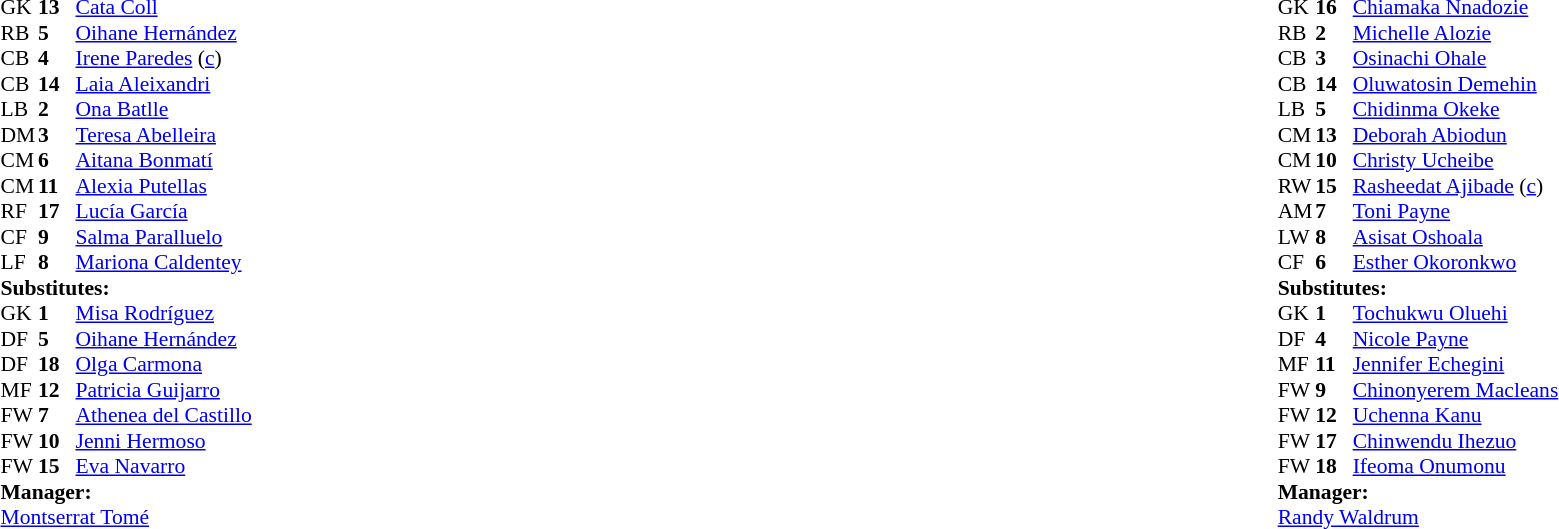<table width="100%">
<tr>
<td valign="top" width="40%"><br><table style="font-size:90%" cellspacing="0" cellpadding="0">
<tr>
<th width=25></th>
<th width=25></th>
</tr>
<tr>
<td>GK</td>
<td><strong>13</strong></td>
<td><a href='#'>Cata Coll</a></td>
</tr>
<tr>
<td>RB</td>
<td><strong>5</strong></td>
<td><a href='#'>Oihane Hernández</a></td>
<td></td>
<td></td>
</tr>
<tr>
<td>CB</td>
<td><strong>4</strong></td>
<td><a href='#'>Irene Paredes</a> (<a href='#'>c</a>)</td>
</tr>
<tr>
<td>CB</td>
<td><strong>14</strong></td>
<td><a href='#'>Laia Aleixandri</a></td>
</tr>
<tr>
<td>LB</td>
<td><strong>2</strong></td>
<td><a href='#'>Ona Batlle</a></td>
</tr>
<tr>
<td>DM</td>
<td><strong>3</strong></td>
<td><a href='#'>Teresa Abelleira</a></td>
<td></td>
<td></td>
</tr>
<tr>
<td>CM</td>
<td><strong>6</strong></td>
<td><a href='#'>Aitana Bonmatí</a></td>
</tr>
<tr>
<td>CM</td>
<td><strong>11</strong></td>
<td><a href='#'>Alexia Putellas</a></td>
</tr>
<tr>
<td>RF</td>
<td><strong>17</strong></td>
<td><a href='#'>Lucía García</a></td>
<td></td>
<td></td>
</tr>
<tr>
<td>CF</td>
<td><strong>9</strong></td>
<td><a href='#'>Salma Paralluelo</a></td>
</tr>
<tr>
<td>LF</td>
<td><strong>8</strong></td>
<td><a href='#'>Mariona Caldentey</a></td>
</tr>
<tr>
<td colspan="3"><strong>Substitutes:</strong></td>
</tr>
<tr>
<td>GK</td>
<td><strong>1</strong></td>
<td><a href='#'>Misa Rodríguez</a></td>
</tr>
<tr>
<td>DF</td>
<td><strong>5</strong></td>
<td><a href='#'>Oihane Hernández</a></td>
<td></td>
<td></td>
</tr>
<tr>
<td>DF</td>
<td><strong>18</strong></td>
<td><a href='#'>Olga Carmona</a></td>
<td></td>
<td></td>
</tr>
<tr>
<td>MF</td>
<td><strong>12</strong></td>
<td><a href='#'>Patricia Guijarro</a></td>
<td></td>
<td></td>
</tr>
<tr>
<td>FW</td>
<td><strong>7</strong></td>
<td><a href='#'>Athenea del Castillo</a></td>
<td></td>
<td></td>
</tr>
<tr>
<td>FW</td>
<td><strong>10</strong></td>
<td><a href='#'>Jenni Hermoso</a></td>
<td></td>
<td></td>
</tr>
<tr>
<td>FW</td>
<td><strong>15</strong></td>
<td><a href='#'>Eva Navarro</a></td>
</tr>
<tr>
<td colspan="3"><strong>Manager:</strong></td>
</tr>
<tr>
<td colspan="3"><a href='#'>Montserrat Tomé</a></td>
</tr>
</table>
</td>
<td valign="top"></td>
<td valign="top" width="50%"><br><table style="font-size:90%; margin:auto" cellspacing="0" cellpadding="0">
<tr>
<th width="25"></th>
<th width="25"></th>
</tr>
<tr>
<td>GK</td>
<td><strong>16</strong></td>
<td><a href='#'>Chiamaka Nnadozie</a></td>
</tr>
<tr>
<td>RB</td>
<td><strong>2</strong></td>
<td><a href='#'>Michelle Alozie</a></td>
<td></td>
<td></td>
</tr>
<tr>
<td>CB</td>
<td><strong>3</strong></td>
<td><a href='#'>Osinachi Ohale</a></td>
</tr>
<tr>
<td>CB</td>
<td><strong>14</strong></td>
<td><a href='#'>Oluwatosin Demehin</a></td>
</tr>
<tr>
<td>LB</td>
<td><strong>5</strong></td>
<td><a href='#'>Chidinma Okeke</a></td>
</tr>
<tr>
<td>CM</td>
<td><strong>13</strong></td>
<td><a href='#'>Deborah Abiodun</a></td>
</tr>
<tr>
<td>CM</td>
<td><strong>10</strong></td>
<td><a href='#'>Christy Ucheibe</a></td>
<td></td>
<td></td>
</tr>
<tr>
<td>RW</td>
<td><strong>15</strong></td>
<td><a href='#'>Rasheedat Ajibade</a> (<a href='#'>c</a>)</td>
</tr>
<tr>
<td>AM</td>
<td><strong>7</strong></td>
<td><a href='#'>Toni Payne</a></td>
</tr>
<tr>
<td>LW</td>
<td><strong>8</strong></td>
<td><a href='#'>Asisat Oshoala</a></td>
<td></td>
<td></td>
</tr>
<tr>
<td>CF</td>
<td><strong>6</strong></td>
<td><a href='#'>Esther Okoronkwo</a></td>
<td></td>
<td></td>
</tr>
<tr>
<td colspan="3"><strong>Substitutes:</strong></td>
</tr>
<tr>
<td>GK</td>
<td><strong>1</strong></td>
<td><a href='#'>Tochukwu Oluehi</a></td>
</tr>
<tr>
<td>DF</td>
<td><strong>4</strong></td>
<td><a href='#'>Nicole Payne</a></td>
<td></td>
<td></td>
</tr>
<tr>
<td>MF</td>
<td><strong>11</strong></td>
<td><a href='#'>Jennifer Echegini</a></td>
</tr>
<tr>
<td>FW</td>
<td><strong>9</strong></td>
<td><a href='#'>Chinonyerem Macleans</a></td>
</tr>
<tr>
<td>FW</td>
<td><strong>12</strong></td>
<td><a href='#'>Uchenna Kanu</a></td>
<td></td>
<td></td>
</tr>
<tr>
<td>FW</td>
<td><strong>17</strong></td>
<td><a href='#'>Chinwendu Ihezuo</a></td>
<td></td>
<td></td>
</tr>
<tr>
<td>FW</td>
<td><strong>18</strong></td>
<td><a href='#'>Ifeoma Onumonu</a></td>
<td></td>
<td></td>
</tr>
<tr>
<td colspan="3"><strong>Manager:</strong></td>
</tr>
<tr>
<td colspan="3"> <a href='#'>Randy Waldrum</a></td>
</tr>
</table>
</td>
</tr>
</table>
